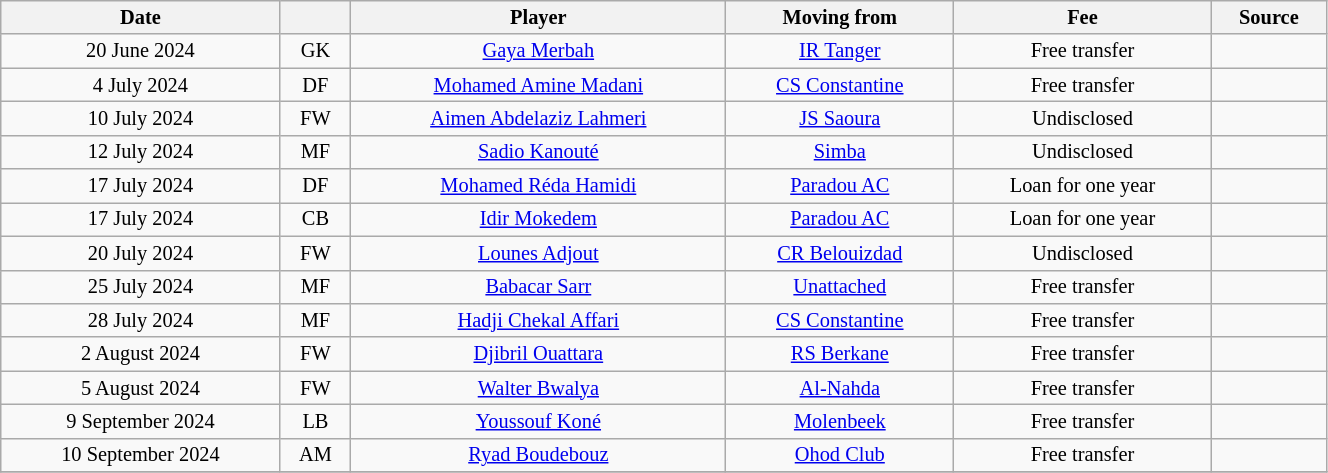<table class="wikitable sortable" style="width:70%; text-align:center; font-size:85%; text-align:centre;">
<tr>
<th>Date</th>
<th></th>
<th>Player</th>
<th>Moving from</th>
<th>Fee</th>
<th>Source</th>
</tr>
<tr>
<td>20 June 2024</td>
<td>GK</td>
<td> <a href='#'>Gaya Merbah</a></td>
<td> <a href='#'>IR Tanger</a></td>
<td>Free transfer</td>
<td></td>
</tr>
<tr>
<td>4 July 2024</td>
<td>DF</td>
<td> <a href='#'>Mohamed Amine Madani</a></td>
<td><a href='#'>CS Constantine</a></td>
<td>Free transfer</td>
<td></td>
</tr>
<tr>
<td>10 July 2024</td>
<td>FW</td>
<td> <a href='#'>Aimen Abdelaziz Lahmeri</a></td>
<td><a href='#'>JS Saoura</a></td>
<td>Undisclosed</td>
<td></td>
</tr>
<tr>
<td>12 July 2024</td>
<td>MF</td>
<td> <a href='#'>Sadio Kanouté</a></td>
<td> <a href='#'>Simba</a></td>
<td>Undisclosed</td>
<td></td>
</tr>
<tr>
<td>17 July 2024</td>
<td>DF</td>
<td> <a href='#'>Mohamed Réda Hamidi</a></td>
<td><a href='#'>Paradou AC</a></td>
<td>Loan for one year</td>
<td></td>
</tr>
<tr>
<td>17 July 2024</td>
<td>CB</td>
<td> <a href='#'>Idir Mokedem</a></td>
<td><a href='#'>Paradou AC</a></td>
<td>Loan for one year</td>
<td></td>
</tr>
<tr>
<td>20 July 2024</td>
<td>FW</td>
<td> <a href='#'>Lounes Adjout</a></td>
<td><a href='#'>CR Belouizdad</a></td>
<td>Undisclosed</td>
<td></td>
</tr>
<tr>
<td>25 July 2024</td>
<td>MF</td>
<td> <a href='#'>Babacar Sarr</a></td>
<td><a href='#'>Unattached</a></td>
<td>Free transfer</td>
<td></td>
</tr>
<tr>
<td>28 July 2024</td>
<td>MF</td>
<td> <a href='#'>Hadji Chekal Affari</a></td>
<td><a href='#'>CS Constantine</a></td>
<td>Free transfer</td>
<td></td>
</tr>
<tr>
<td>2 August 2024</td>
<td>FW</td>
<td> <a href='#'>Djibril Ouattara</a></td>
<td> <a href='#'>RS Berkane</a></td>
<td>Free transfer</td>
<td></td>
</tr>
<tr>
<td>5 August 2024</td>
<td>FW</td>
<td> <a href='#'>Walter Bwalya</a></td>
<td> <a href='#'>Al-Nahda</a></td>
<td>Free transfer</td>
<td></td>
</tr>
<tr>
<td>9 September 2024</td>
<td>LB</td>
<td> <a href='#'>Youssouf Koné</a></td>
<td> <a href='#'>Molenbeek</a></td>
<td>Free transfer</td>
<td></td>
</tr>
<tr>
<td>10 September 2024</td>
<td>AM</td>
<td> <a href='#'>Ryad Boudebouz</a></td>
<td> <a href='#'>Ohod Club</a></td>
<td>Free transfer</td>
<td></td>
</tr>
<tr>
</tr>
</table>
